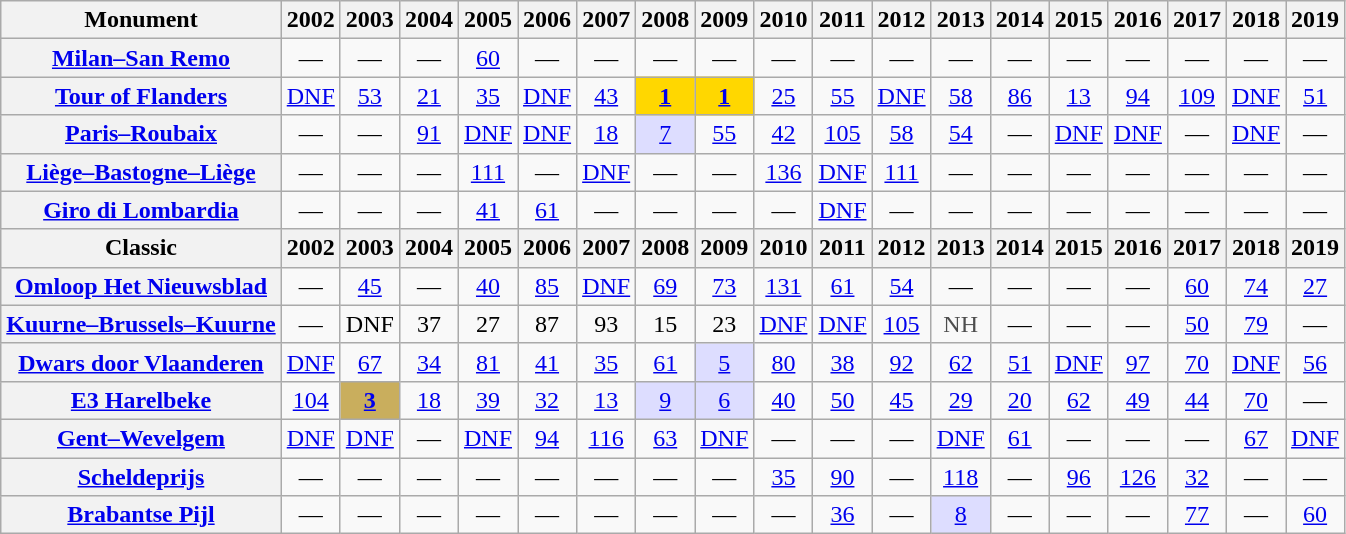<table class="wikitable plainrowheaders">
<tr>
<th>Monument</th>
<th scope="col">2002</th>
<th scope="col">2003</th>
<th scope="col">2004</th>
<th scope="col">2005</th>
<th scope="col">2006</th>
<th scope="col">2007</th>
<th scope="col">2008</th>
<th scope="col">2009</th>
<th scope="col">2010</th>
<th scope="col">2011</th>
<th scope="col">2012</th>
<th scope="col">2013</th>
<th scope="col">2014</th>
<th scope="col">2015</th>
<th scope="col">2016</th>
<th scope="col">2017</th>
<th scope="col">2018</th>
<th scope="col">2019</th>
</tr>
<tr style="text-align:center;">
<th scope="row"><a href='#'>Milan–San Remo</a></th>
<td>—</td>
<td>—</td>
<td>—</td>
<td><a href='#'>60</a></td>
<td>—</td>
<td>—</td>
<td>—</td>
<td>—</td>
<td>—</td>
<td>—</td>
<td>—</td>
<td>—</td>
<td>—</td>
<td>—</td>
<td>—</td>
<td>—</td>
<td>—</td>
<td>—</td>
</tr>
<tr style="text-align:center;">
<th scope="row"><a href='#'>Tour of Flanders</a></th>
<td><a href='#'>DNF</a></td>
<td><a href='#'>53</a></td>
<td><a href='#'>21</a></td>
<td><a href='#'>35</a></td>
<td><a href='#'>DNF</a></td>
<td><a href='#'>43</a></td>
<td style="background:gold;"><a href='#'><strong>1</strong></a></td>
<td style="background:gold;"><a href='#'><strong>1</strong></a></td>
<td><a href='#'>25</a></td>
<td><a href='#'>55</a></td>
<td><a href='#'>DNF</a></td>
<td><a href='#'>58</a></td>
<td><a href='#'>86</a></td>
<td><a href='#'>13</a></td>
<td><a href='#'>94</a></td>
<td><a href='#'>109</a></td>
<td><a href='#'>DNF</a></td>
<td><a href='#'>51</a></td>
</tr>
<tr style="text-align:center;">
<th scope="row"><a href='#'>Paris–Roubaix</a></th>
<td>—</td>
<td>—</td>
<td><a href='#'>91</a></td>
<td><a href='#'>DNF</a></td>
<td><a href='#'>DNF</a></td>
<td><a href='#'>18</a></td>
<td style="background:#ddf;"><a href='#'>7</a></td>
<td><a href='#'>55</a></td>
<td><a href='#'>42</a></td>
<td><a href='#'>105</a></td>
<td><a href='#'>58</a></td>
<td><a href='#'>54</a></td>
<td>—</td>
<td><a href='#'>DNF</a></td>
<td><a href='#'>DNF</a></td>
<td>—</td>
<td><a href='#'>DNF</a></td>
<td>—</td>
</tr>
<tr style="text-align:center;">
<th scope="row"><a href='#'>Liège–Bastogne–Liège</a></th>
<td>—</td>
<td>—</td>
<td>—</td>
<td><a href='#'>111</a></td>
<td>—</td>
<td><a href='#'>DNF</a></td>
<td>—</td>
<td>—</td>
<td><a href='#'>136</a></td>
<td><a href='#'>DNF</a></td>
<td><a href='#'>111</a></td>
<td>—</td>
<td>—</td>
<td>—</td>
<td>—</td>
<td>—</td>
<td>—</td>
<td>—</td>
</tr>
<tr style="text-align:center;">
<th scope="row"><a href='#'>Giro di Lombardia</a></th>
<td>—</td>
<td>—</td>
<td>—</td>
<td><a href='#'>41</a></td>
<td><a href='#'>61</a></td>
<td>—</td>
<td>—</td>
<td>—</td>
<td>—</td>
<td><a href='#'>DNF</a></td>
<td>—</td>
<td>—</td>
<td>—</td>
<td>—</td>
<td>—</td>
<td>—</td>
<td>—</td>
<td>—</td>
</tr>
<tr>
<th>Classic</th>
<th scope="col">2002</th>
<th scope="col">2003</th>
<th scope="col">2004</th>
<th scope="col">2005</th>
<th scope="col">2006</th>
<th scope="col">2007</th>
<th scope="col">2008</th>
<th scope="col">2009</th>
<th scope="col">2010</th>
<th scope="col">2011</th>
<th scope="col">2012</th>
<th scope="col">2013</th>
<th scope="col">2014</th>
<th scope="col">2015</th>
<th scope="col">2016</th>
<th scope="col">2017</th>
<th scope="col">2018</th>
<th scope="col">2019</th>
</tr>
<tr style="text-align:center;">
<th scope="row"><a href='#'>Omloop Het Nieuwsblad</a></th>
<td>—</td>
<td><a href='#'>45</a></td>
<td>—</td>
<td><a href='#'>40</a></td>
<td><a href='#'>85</a></td>
<td><a href='#'>DNF</a></td>
<td><a href='#'>69</a></td>
<td><a href='#'>73</a></td>
<td><a href='#'>131</a></td>
<td><a href='#'>61</a></td>
<td><a href='#'>54</a></td>
<td>—</td>
<td>—</td>
<td>—</td>
<td>—</td>
<td><a href='#'>60</a></td>
<td><a href='#'>74</a></td>
<td><a href='#'>27</a></td>
</tr>
<tr style="text-align:center;">
<th scope="row"><a href='#'>Kuurne–Brussels–Kuurne</a></th>
<td>—</td>
<td>DNF</td>
<td>37</td>
<td>27</td>
<td>87</td>
<td>93</td>
<td>15</td>
<td>23</td>
<td><a href='#'>DNF</a></td>
<td><a href='#'>DNF</a></td>
<td><a href='#'>105</a></td>
<td style="color:#4d4d4d;">NH</td>
<td>—</td>
<td>—</td>
<td>—</td>
<td><a href='#'>50</a></td>
<td><a href='#'>79</a></td>
<td>—</td>
</tr>
<tr style="text-align:center;">
<th scope="row"><a href='#'>Dwars door Vlaanderen</a></th>
<td><a href='#'>DNF</a></td>
<td><a href='#'>67</a></td>
<td><a href='#'>34</a></td>
<td><a href='#'>81</a></td>
<td><a href='#'>41</a></td>
<td><a href='#'>35</a></td>
<td><a href='#'>61</a></td>
<td style="background:#ddf;"><a href='#'>5</a></td>
<td><a href='#'>80</a></td>
<td><a href='#'>38</a></td>
<td><a href='#'>92</a></td>
<td><a href='#'>62</a></td>
<td><a href='#'>51</a></td>
<td><a href='#'>DNF</a></td>
<td><a href='#'>97</a></td>
<td><a href='#'>70</a></td>
<td><a href='#'>DNF</a></td>
<td><a href='#'>56</a></td>
</tr>
<tr style="text-align:center;">
<th scope="row"><a href='#'>E3 Harelbeke</a></th>
<td><a href='#'>104</a></td>
<td style="background:#C9AE5D;"><a href='#'><strong>3</strong></a></td>
<td><a href='#'>18</a></td>
<td><a href='#'>39</a></td>
<td><a href='#'>32</a></td>
<td><a href='#'>13</a></td>
<td style="background:#ddf;"><a href='#'>9</a></td>
<td style="background:#ddf;"><a href='#'>6</a></td>
<td><a href='#'>40</a></td>
<td><a href='#'>50</a></td>
<td><a href='#'>45</a></td>
<td><a href='#'>29</a></td>
<td><a href='#'>20</a></td>
<td><a href='#'>62</a></td>
<td><a href='#'>49</a></td>
<td><a href='#'>44</a></td>
<td><a href='#'>70</a></td>
<td>—</td>
</tr>
<tr style="text-align:center;">
<th scope="row"><a href='#'>Gent–Wevelgem</a></th>
<td><a href='#'>DNF</a></td>
<td><a href='#'>DNF</a></td>
<td>—</td>
<td><a href='#'>DNF</a></td>
<td><a href='#'>94</a></td>
<td><a href='#'>116</a></td>
<td><a href='#'>63</a></td>
<td><a href='#'>DNF</a></td>
<td>—</td>
<td>—</td>
<td>—</td>
<td><a href='#'>DNF</a></td>
<td><a href='#'>61</a></td>
<td>—</td>
<td>—</td>
<td>—</td>
<td><a href='#'>67</a></td>
<td><a href='#'>DNF</a></td>
</tr>
<tr style="text-align:center;">
<th scope="row"><a href='#'>Scheldeprijs</a></th>
<td>—</td>
<td>—</td>
<td>—</td>
<td>—</td>
<td>—</td>
<td>—</td>
<td>—</td>
<td>—</td>
<td><a href='#'>35</a></td>
<td><a href='#'>90</a></td>
<td>—</td>
<td><a href='#'>118</a></td>
<td>—</td>
<td><a href='#'>96</a></td>
<td><a href='#'>126</a></td>
<td><a href='#'>32</a></td>
<td>—</td>
<td>—</td>
</tr>
<tr style="text-align:center;">
<th scope="row"><a href='#'>Brabantse Pijl</a></th>
<td>—</td>
<td>—</td>
<td>—</td>
<td>—</td>
<td>—</td>
<td>—</td>
<td>—</td>
<td>—</td>
<td>—</td>
<td><a href='#'>36</a></td>
<td>—</td>
<td style="background:#ddf;"><a href='#'>8</a></td>
<td>—</td>
<td>—</td>
<td>—</td>
<td><a href='#'>77</a></td>
<td>—</td>
<td><a href='#'>60</a></td>
</tr>
</table>
